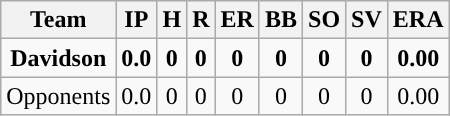<table class="wikitable sortable">
<tr>
<th>Team</th>
<th>IP</th>
<th>H</th>
<th>R</th>
<th>ER</th>
<th>BB</th>
<th>SO</th>
<th>SV</th>
<th>ERA</th>
</tr>
<tr style="text-align:center;">
<td><strong>Davidson</strong></td>
<td><strong>0.0</strong></td>
<td><strong>0</strong></td>
<td><strong>0</strong></td>
<td><strong>0</strong></td>
<td><strong>0</strong></td>
<td><strong>0</strong></td>
<td><strong>0</strong></td>
<td><strong>0.00</strong></td>
</tr>
<tr style="text-align:center;">
<td>Opponents</td>
<td>0.0</td>
<td>0</td>
<td>0</td>
<td>0</td>
<td>0</td>
<td>0</td>
<td>0</td>
<td>0.00</td>
</tr>
</table>
